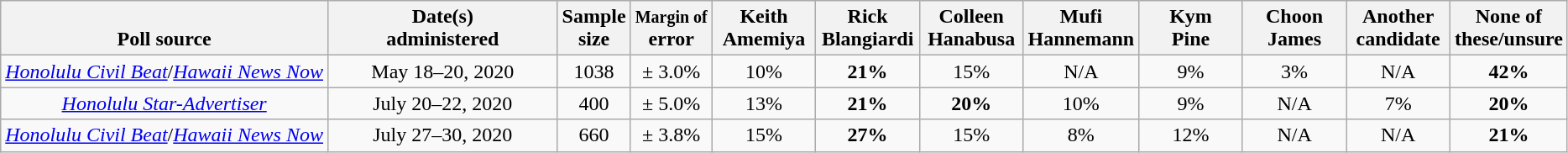<table class="wikitable">
<tr valign= bottom>
<th>Poll source</th>
<th style="width:175px;">Date(s)<br>administered</th>
<th class=small>Sample<br>size</th>
<th><small>Margin of</small><br>error</th>
<th style="width:75px;">Keith<br>Amemiya</th>
<th style="width:75px;">Rick<br>Blangiardi</th>
<th style="width:75px;">Colleen<br>Hanabusa</th>
<th style="width:75px;">Mufi<br>Hannemann</th>
<th style="width:75px;">Kym<br>Pine</th>
<th style="width:75px;">Choon<br>James</th>
<th style="width:75px;">Another<br>candidate</th>
<th style="width:75px;">None of these/unsure</th>
</tr>
<tr>
<td align=center><em><a href='#'>Honolulu Civil Beat</a></em>/<em><a href='#'>Hawaii News Now</a></em></td>
<td align=center>May 18–20, 2020</td>
<td align=center>1038</td>
<td align=center>± 3.0%</td>
<td align=center>10%</td>
<td align=center ><strong>21%</strong></td>
<td align=center>15%</td>
<td align=center>N/A</td>
<td align=center>9%</td>
<td align=center>3%</td>
<td align=center>N/A</td>
<td align=center ><strong>42%</strong></td>
</tr>
<tr>
<td align=center><em><a href='#'>Honolulu Star-Advertiser</a></em></td>
<td align=center>July 20–22, 2020</td>
<td align=center>400</td>
<td align=center>± 5.0%</td>
<td align=center>13%</td>
<td align=center ><strong>21%</strong></td>
<td align=center ><strong>20%</strong></td>
<td align=center>10%</td>
<td align=center>9%</td>
<td align=center>N/A</td>
<td align=center>7%</td>
<td align=center ><strong>20%</strong></td>
</tr>
<tr>
<td align=center><em><a href='#'>Honolulu Civil Beat</a></em>/<em><a href='#'>Hawaii News Now</a></em></td>
<td align=center>July 27–30, 2020</td>
<td align=center>660</td>
<td align=center>± 3.8%</td>
<td align=center>15%</td>
<td align=center ><strong>27%</strong></td>
<td align=center>15%</td>
<td align=center>8%</td>
<td align=center>12%</td>
<td align=center>N/A</td>
<td align=center>N/A</td>
<td align=center ><strong>21%</strong></td>
</tr>
</table>
